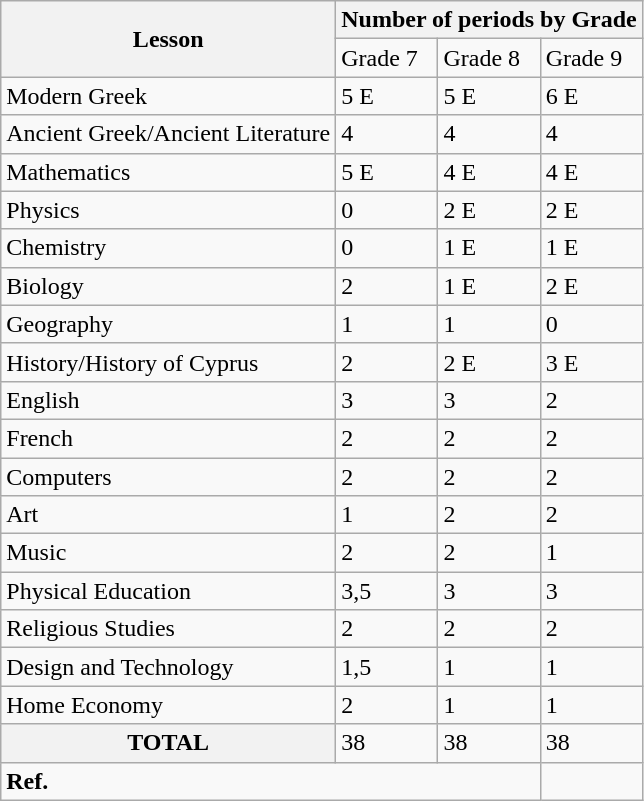<table class="wikitable">
<tr>
<th rowspan="2">Lesson</th>
<th colspan="3">Number of periods by Grade</th>
</tr>
<tr>
<td>Grade 7</td>
<td>Grade 8</td>
<td>Grade 9</td>
</tr>
<tr>
<td>Modern Greek</td>
<td>5 E</td>
<td>5 E</td>
<td>6 E</td>
</tr>
<tr>
<td>Ancient Greek/Ancient Literature</td>
<td>4</td>
<td>4</td>
<td>4</td>
</tr>
<tr>
<td>Mathematics</td>
<td>5 E</td>
<td>4 E</td>
<td>4 E</td>
</tr>
<tr>
<td>Physics</td>
<td>0</td>
<td>2 E</td>
<td>2 E</td>
</tr>
<tr>
<td>Chemistry</td>
<td>0</td>
<td>1 E</td>
<td>1 E</td>
</tr>
<tr>
<td>Biology</td>
<td>2</td>
<td>1 E</td>
<td>2 E</td>
</tr>
<tr>
<td>Geography</td>
<td>1</td>
<td>1</td>
<td>0</td>
</tr>
<tr>
<td>History/History of Cyprus</td>
<td>2</td>
<td>2 E</td>
<td>3 E</td>
</tr>
<tr>
<td>English</td>
<td>3</td>
<td>3</td>
<td>2</td>
</tr>
<tr>
<td>French</td>
<td>2</td>
<td>2</td>
<td>2</td>
</tr>
<tr>
<td>Computers</td>
<td>2</td>
<td>2</td>
<td>2</td>
</tr>
<tr>
<td>Art</td>
<td>1</td>
<td>2</td>
<td>2</td>
</tr>
<tr>
<td>Music</td>
<td>2</td>
<td>2</td>
<td>1</td>
</tr>
<tr>
<td>Physical Education</td>
<td>3,5</td>
<td>3</td>
<td>3</td>
</tr>
<tr>
<td>Religious Studies</td>
<td>2</td>
<td>2</td>
<td>2</td>
</tr>
<tr>
<td>Design and Technology</td>
<td>1,5</td>
<td>1</td>
<td>1</td>
</tr>
<tr>
<td>Home Economy</td>
<td>2</td>
<td>1</td>
<td>1</td>
</tr>
<tr>
<th><strong>TOTAL</strong></th>
<td>38</td>
<td>38</td>
<td>38</td>
</tr>
<tr>
<td colspan="3"><strong>Ref.</strong></td>
<td></td>
</tr>
</table>
